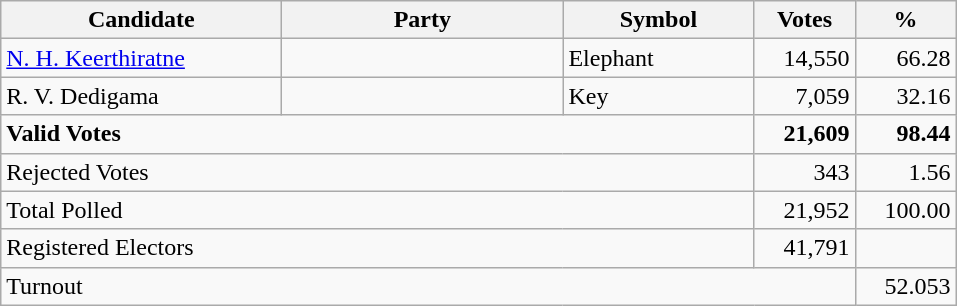<table class="wikitable" border="1" style="text-align:right;">
<tr>
<th align=left width="180">Candidate</th>
<th align=left width="180">Party</th>
<th align=left width="120">Symbol</th>
<th align=left width="60">Votes</th>
<th align=left width="60">%</th>
</tr>
<tr>
<td align=left><a href='#'>N. H. Keerthiratne</a></td>
<td align=left></td>
<td align=left>Elephant</td>
<td align=right>14,550</td>
<td align=right>66.28</td>
</tr>
<tr>
<td align=left>R. V. Dedigama</td>
<td align=left></td>
<td align=left>Key</td>
<td align=right>7,059</td>
<td align=right>32.16</td>
</tr>
<tr>
<td align=left colspan=3><strong>Valid Votes</strong></td>
<td align=right><strong>21,609</strong></td>
<td align=right><strong>98.44</strong></td>
</tr>
<tr>
<td align=left colspan=3>Rejected Votes</td>
<td align=right>343</td>
<td align=right>1.56</td>
</tr>
<tr>
<td align=left colspan=3>Total Polled</td>
<td align=right>21,952</td>
<td align=right>100.00</td>
</tr>
<tr>
<td align=left colspan=3>Registered Electors</td>
<td align=right>41,791</td>
<td></td>
</tr>
<tr>
<td align=left colspan=4>Turnout</td>
<td align=right>52.053</td>
</tr>
</table>
